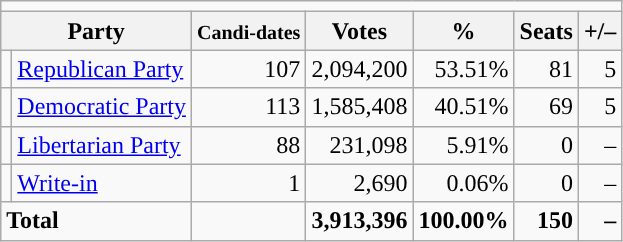<table class="wikitable" style="font-size:100%; text-align:right;">
<tr>
<td colspan="15" align="center"></td>
</tr>
<tr>
<th colspan="2">Party</th>
<th><small>Candi-</small><small>dates</small></th>
<th>Votes</th>
<th>%</th>
<th>Seats</th>
<th>+/–</th>
</tr>
<tr>
<td style="background:"></td>
<td align="left"><a href='#'>Republican Party</a></td>
<td>107</td>
<td>2,094,200</td>
<td>53.51%</td>
<td>81</td>
<td>5</td>
</tr>
<tr>
<td style="background:"></td>
<td align="left"><a href='#'>Democratic Party</a></td>
<td>113</td>
<td>1,585,408</td>
<td>40.51%</td>
<td>69</td>
<td>5</td>
</tr>
<tr>
<td style="background:"></td>
<td align="left"><a href='#'>Libertarian Party</a></td>
<td>88</td>
<td>231,098</td>
<td>5.91%</td>
<td>0</td>
<td>–</td>
</tr>
<tr>
<td style="background:"></td>
<td align="left"><a href='#'>Write-in</a></td>
<td>1</td>
<td>2,690</td>
<td>0.06%</td>
<td>0</td>
<td>–</td>
</tr>
<tr style="font-weight:bold">
<td colspan="2" align="left">Total</td>
<td></td>
<td>3,913,396</td>
<td>100.00%</td>
<td>150</td>
<td>–</td>
</tr>
</table>
